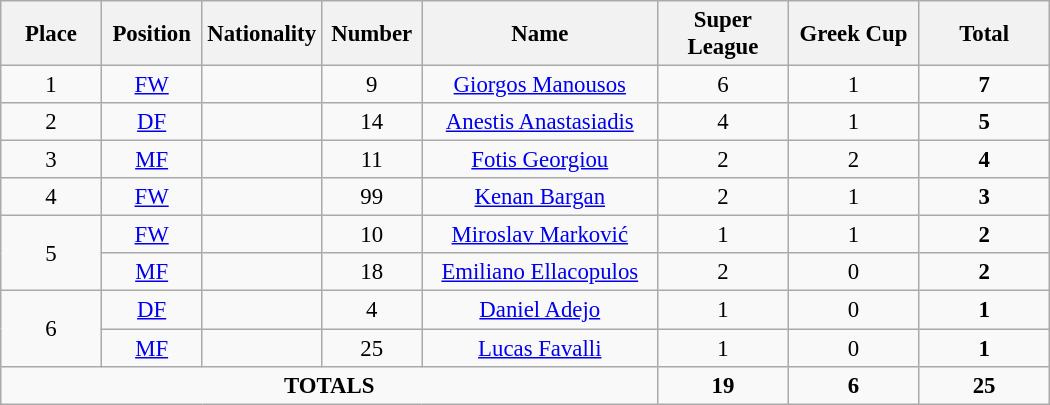<table class="wikitable" style="font-size: 95%; text-align: center;">
<tr>
<th width=060>Place</th>
<th width=060>Position</th>
<th width=060>Nationality</th>
<th width=060>Number</th>
<th width=150>Name</th>
<th width=080>Super League</th>
<th width=080>Greek Cup</th>
<th width=080><strong>Total</strong></th>
</tr>
<tr>
<td>1</td>
<td><a href='#'>FW</a></td>
<td></td>
<td>9</td>
<td><a href='#'>Giorgos Manousos</a></td>
<td>6</td>
<td>1</td>
<td><strong>7</strong></td>
</tr>
<tr>
<td>2</td>
<td><a href='#'>DF</a></td>
<td></td>
<td>14</td>
<td><a href='#'>Anestis Anastasiadis</a></td>
<td>4</td>
<td>1</td>
<td><strong>5</strong></td>
</tr>
<tr>
<td>3</td>
<td><a href='#'>MF</a></td>
<td></td>
<td>11</td>
<td><a href='#'>Fotis Georgiou</a></td>
<td>2</td>
<td>2</td>
<td><strong>4</strong></td>
</tr>
<tr>
<td>4</td>
<td><a href='#'>FW</a></td>
<td></td>
<td>99</td>
<td><a href='#'>Kenan Bargan</a> </td>
<td>2</td>
<td>1</td>
<td><strong>3</strong></td>
</tr>
<tr>
<td rowspan="2">5</td>
<td><a href='#'>FW</a></td>
<td></td>
<td>10</td>
<td><a href='#'>Miroslav Marković</a></td>
<td>1</td>
<td>1</td>
<td><strong>2</strong></td>
</tr>
<tr>
<td><a href='#'>MF</a></td>
<td></td>
<td>18</td>
<td><a href='#'>Emiliano Ellacopulos</a></td>
<td>2</td>
<td>0</td>
<td><strong>2</strong></td>
</tr>
<tr>
<td rowspan="2">6</td>
<td><a href='#'>DF</a></td>
<td></td>
<td>4</td>
<td><a href='#'>Daniel Adejo</a> </td>
<td>1</td>
<td>0</td>
<td><strong>1</strong></td>
</tr>
<tr>
<td><a href='#'>MF</a></td>
<td></td>
<td>25</td>
<td><a href='#'>Lucas Favalli</a></td>
<td>1</td>
<td>0</td>
<td><strong>1</strong></td>
</tr>
<tr>
<td colspan="5"><strong>TOTALS</strong></td>
<td><strong>19</strong></td>
<td><strong>6</strong></td>
<td><strong>25</strong></td>
</tr>
</table>
